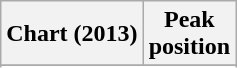<table class="wikitable sortable plainrowheaders" style="text-align:center">
<tr>
<th>Chart (2013)</th>
<th>Peak<br> position</th>
</tr>
<tr>
</tr>
<tr>
</tr>
<tr>
</tr>
<tr>
</tr>
</table>
